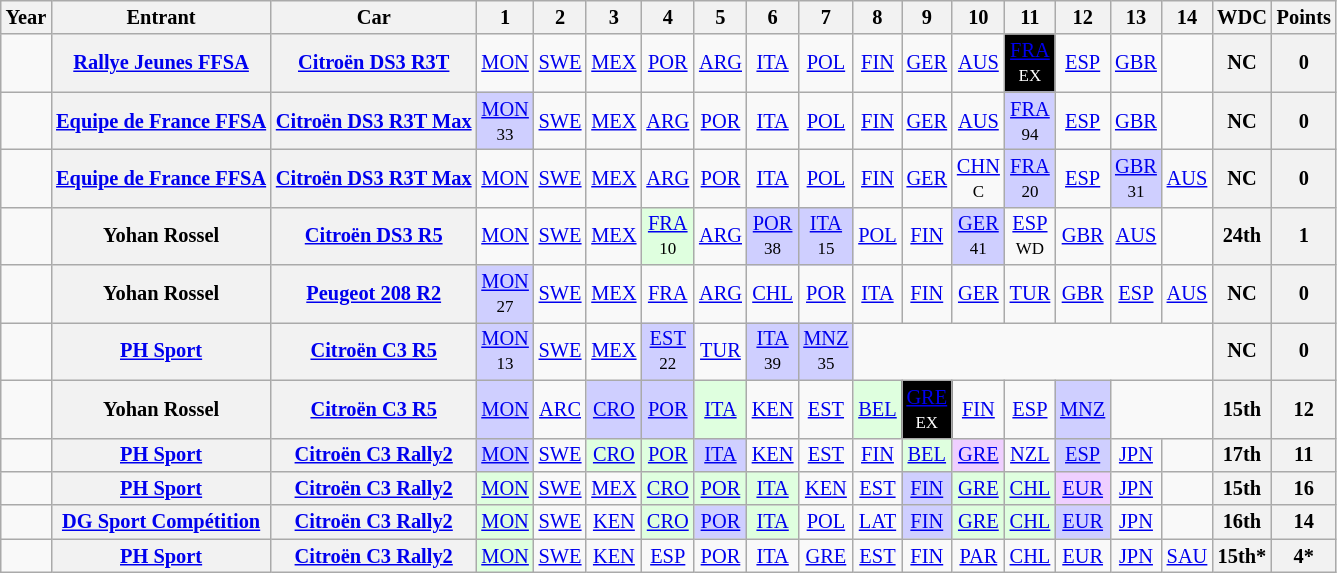<table class="wikitable" border="1" style="text-align:center; font-size:85%;">
<tr>
<th>Year</th>
<th>Entrant</th>
<th>Car</th>
<th>1</th>
<th>2</th>
<th>3</th>
<th>4</th>
<th>5</th>
<th>6</th>
<th>7</th>
<th>8</th>
<th>9</th>
<th>10</th>
<th>11</th>
<th>12</th>
<th>13</th>
<th>14</th>
<th>WDC</th>
<th>Points</th>
</tr>
<tr>
<td></td>
<th nowrap><a href='#'>Rallye Jeunes FFSA</a></th>
<th nowrap><a href='#'>Citroën DS3 R3T</a></th>
<td><a href='#'>MON</a></td>
<td><a href='#'>SWE</a></td>
<td><a href='#'>MEX</a></td>
<td><a href='#'>POR</a></td>
<td><a href='#'>ARG</a></td>
<td><a href='#'>ITA</a></td>
<td><a href='#'>POL</a></td>
<td><a href='#'>FIN</a></td>
<td><a href='#'>GER</a></td>
<td><a href='#'>AUS</a></td>
<td style="background:#000000; color:#FFFFFF;"><a href='#'><span>FRA</span></a><br><small>EX</small></td>
<td><a href='#'>ESP</a></td>
<td><a href='#'>GBR</a></td>
<td></td>
<th>NC</th>
<th>0</th>
</tr>
<tr>
<td></td>
<th nowrap><a href='#'>Equipe de France FFSA</a></th>
<th nowrap><a href='#'>Citroën DS3 R3T Max</a></th>
<td style="background:#CFCFFF;"><a href='#'>MON</a><br><small>33</small></td>
<td><a href='#'>SWE</a></td>
<td><a href='#'>MEX</a></td>
<td><a href='#'>ARG</a></td>
<td><a href='#'>POR</a></td>
<td><a href='#'>ITA</a></td>
<td><a href='#'>POL</a></td>
<td><a href='#'>FIN</a></td>
<td><a href='#'>GER</a></td>
<td><a href='#'>AUS</a></td>
<td style="background:#CFCFFF;"><a href='#'>FRA</a><br><small>94</small></td>
<td><a href='#'>ESP</a></td>
<td><a href='#'>GBR</a></td>
<td></td>
<th>NC</th>
<th>0</th>
</tr>
<tr>
<td></td>
<th nowrap><a href='#'>Equipe de France FFSA</a></th>
<th nowrap><a href='#'>Citroën DS3 R3T Max</a></th>
<td><a href='#'>MON</a></td>
<td><a href='#'>SWE</a></td>
<td><a href='#'>MEX</a></td>
<td><a href='#'>ARG</a></td>
<td><a href='#'>POR</a></td>
<td><a href='#'>ITA</a></td>
<td><a href='#'>POL</a></td>
<td><a href='#'>FIN</a></td>
<td><a href='#'>GER</a></td>
<td><a href='#'>CHN</a><br><small>C</small></td>
<td style="background:#CFCFFF;"><a href='#'>FRA</a><br><small>20</small></td>
<td><a href='#'>ESP</a></td>
<td style="background:#CFCFFF;"><a href='#'>GBR</a><br><small>31</small></td>
<td><a href='#'>AUS</a></td>
<th>NC</th>
<th>0</th>
</tr>
<tr>
<td></td>
<th nowrap>Yohan Rossel</th>
<th nowrap><a href='#'>Citroën DS3 R5</a></th>
<td><a href='#'>MON</a></td>
<td><a href='#'>SWE</a></td>
<td><a href='#'>MEX</a></td>
<td style="background:#DFFFDF;"><a href='#'>FRA</a><br><small>10</small></td>
<td><a href='#'>ARG</a></td>
<td style="background:#CFCFFF;"><a href='#'>POR</a><br><small>38</small></td>
<td style="background:#CFCFFF;"><a href='#'>ITA</a><br><small>15</small></td>
<td><a href='#'>POL</a></td>
<td><a href='#'>FIN</a></td>
<td style="background:#CFCFFF;"><a href='#'>GER</a><br><small>41</small></td>
<td><a href='#'>ESP</a><br><small>WD</small></td>
<td><a href='#'>GBR</a></td>
<td><a href='#'>AUS</a></td>
<td></td>
<th>24th</th>
<th>1</th>
</tr>
<tr>
<td></td>
<th nowrap>Yohan Rossel</th>
<th nowrap><a href='#'>Peugeot 208 R2</a></th>
<td style="background:#CFCFFF;"><a href='#'>MON</a><br><small>27</small></td>
<td><a href='#'>SWE</a></td>
<td><a href='#'>MEX</a></td>
<td><a href='#'>FRA</a></td>
<td><a href='#'>ARG</a></td>
<td><a href='#'>CHL</a></td>
<td><a href='#'>POR</a></td>
<td><a href='#'>ITA</a></td>
<td><a href='#'>FIN</a></td>
<td><a href='#'>GER</a></td>
<td><a href='#'>TUR</a></td>
<td><a href='#'>GBR</a></td>
<td><a href='#'>ESP</a></td>
<td><a href='#'>AUS</a><br></td>
<th>NC</th>
<th>0</th>
</tr>
<tr>
<td></td>
<th nowrap><a href='#'>PH Sport</a></th>
<th nowrap><a href='#'>Citroën C3 R5</a></th>
<td style="background:#CFCFFF;"><a href='#'>MON</a><br><small>13</small></td>
<td><a href='#'>SWE</a></td>
<td><a href='#'>MEX</a></td>
<td style="background:#CFCFFF;"><a href='#'>EST</a><br><small>22</small></td>
<td><a href='#'>TUR</a></td>
<td style="background:#CFCFFF;"><a href='#'>ITA</a><br><small>39</small></td>
<td style="background:#CFCFFF;"><a href='#'>MNZ</a><br><small>35</small></td>
<td colspan=7></td>
<th>NC</th>
<th>0</th>
</tr>
<tr>
<td></td>
<th nowrap>Yohan Rossel</th>
<th nowrap><a href='#'>Citroën C3 R5</a></th>
<td style="background:#CFCFFF;"><a href='#'>MON</a><br></td>
<td><a href='#'>ARC</a></td>
<td style="background:#CFCFFF;"><a href='#'>CRO</a><br></td>
<td style="background:#CFCFFF;"><a href='#'>POR</a><br></td>
<td style="background:#DFFFDF"><a href='#'>ITA</a><br></td>
<td><a href='#'>KEN</a></td>
<td><a href='#'>EST</a></td>
<td style="background:#DFFFDF"><a href='#'>BEL</a><br></td>
<td style="background:#000000; color:#FFFFFF;"><a href='#'><span>GRE</span></a><br><small>EX</small></td>
<td><a href='#'>FIN</a></td>
<td><a href='#'>ESP</a></td>
<td style="background:#CFCFFF;"><a href='#'>MNZ</a><br></td>
<td colspan=2></td>
<th>15th</th>
<th>12</th>
</tr>
<tr>
<td></td>
<th nowrap><a href='#'>PH Sport</a></th>
<th nowrap><a href='#'>Citroën C3 Rally2</a></th>
<td style="background:#CFCFFF;"><a href='#'>MON</a><br></td>
<td><a href='#'>SWE</a></td>
<td style="background:#DFFFDF;"><a href='#'>CRO</a><br></td>
<td style="background:#DFFFDF;"><a href='#'>POR</a><br></td>
<td style="background:#CFCFFF;"><a href='#'>ITA</a><br></td>
<td><a href='#'>KEN</a></td>
<td><a href='#'>EST</a></td>
<td><a href='#'>FIN</a></td>
<td style="background:#DFFFDF"><a href='#'>BEL</a><br></td>
<td style="background:#EFCFFF;"><a href='#'>GRE</a><br></td>
<td><a href='#'>NZL</a></td>
<td style="background:#CFCFFF;"><a href='#'>ESP</a><br></td>
<td><a href='#'>JPN</a></td>
<td></td>
<th>17th</th>
<th>11</th>
</tr>
<tr>
<td></td>
<th nowrap><a href='#'>PH Sport</a></th>
<th nowrap><a href='#'>Citroën C3 Rally2</a></th>
<td style="background:#DFFFDF;"><a href='#'>MON</a><br></td>
<td><a href='#'>SWE</a></td>
<td><a href='#'>MEX</a></td>
<td style="background:#DFFFDF;"><a href='#'>CRO</a><br></td>
<td style="background:#DFFFDF;"><a href='#'>POR</a><br></td>
<td style="background:#DFFFDF;"><a href='#'>ITA</a><br></td>
<td><a href='#'>KEN</a></td>
<td><a href='#'>EST</a></td>
<td style="background:#CFCFFF;"><a href='#'>FIN</a><br></td>
<td style="background:#DFFFDF;"><a href='#'>GRE</a><br></td>
<td style="background:#DFFFDF;"><a href='#'>CHL</a><br></td>
<td style="background:#EFCFFF;"><a href='#'>EUR</a><br></td>
<td><a href='#'>JPN</a></td>
<td></td>
<th>15th</th>
<th>16</th>
</tr>
<tr>
<td></td>
<th nowrap><a href='#'>DG Sport Compétition</a></th>
<th nowrap><a href='#'>Citroën C3 Rally2</a></th>
<td style="background:#DFFFDF;"><a href='#'>MON</a><br></td>
<td><a href='#'>SWE</a></td>
<td><a href='#'>KEN</a></td>
<td style="background:#DFFFDF;"><a href='#'>CRO</a><br></td>
<td style="background:#CFCFFF;"><a href='#'>POR</a><br></td>
<td style="background:#DFFFDF;"><a href='#'>ITA</a><br></td>
<td><a href='#'>POL</a></td>
<td><a href='#'>LAT</a></td>
<td style="background:#CFCFFF;"><a href='#'>FIN</a><br></td>
<td style="background:#DFFFDF;"><a href='#'>GRE</a><br></td>
<td style="background:#DFFFDF;"><a href='#'>CHL</a><br></td>
<td style="background:#CFCFFF;"><a href='#'>EUR</a><br></td>
<td><a href='#'>JPN</a></td>
<td></td>
<th>16th</th>
<th>14</th>
</tr>
<tr>
<td></td>
<th nowrap><a href='#'>PH Sport</a></th>
<th nowrap><a href='#'>Citroën C3 Rally2</a></th>
<td style="background:#DFFFDF;"><a href='#'>MON</a><br></td>
<td><a href='#'>SWE</a></td>
<td><a href='#'>KEN</a></td>
<td><a href='#'>ESP</a></td>
<td><a href='#'>POR</a></td>
<td><a href='#'>ITA</a></td>
<td><a href='#'>GRE</a></td>
<td><a href='#'>EST</a></td>
<td><a href='#'>FIN</a></td>
<td><a href='#'>PAR</a></td>
<td><a href='#'>CHL</a></td>
<td><a href='#'>EUR</a></td>
<td><a href='#'>JPN</a></td>
<td><a href='#'>SAU</a></td>
<th>15th*</th>
<th>4*</th>
</tr>
</table>
